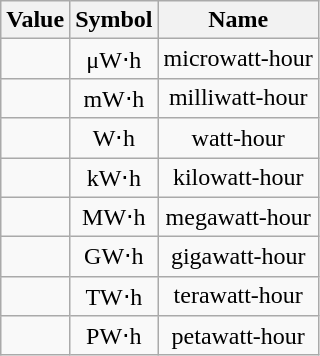<table class="wikitable floatright" style="text-align: center;">
<tr>
<th scope="col">Value</th>
<th scope="col">Symbol</th>
<th scope="col">Name</th>
</tr>
<tr>
<td></td>
<td>μW⋅h</td>
<td>microwatt-hour</td>
</tr>
<tr>
<td></td>
<td>mW⋅h</td>
<td>milliwatt-hour</td>
</tr>
<tr>
<td></td>
<td>W⋅h</td>
<td>watt-hour</td>
</tr>
<tr>
<td></td>
<td>kW⋅h</td>
<td>kilowatt-hour</td>
</tr>
<tr>
<td></td>
<td>MW⋅h</td>
<td>megawatt-hour</td>
</tr>
<tr>
<td></td>
<td>GW⋅h</td>
<td>gigawatt-hour</td>
</tr>
<tr>
<td></td>
<td>TW⋅h</td>
<td>terawatt-hour</td>
</tr>
<tr>
<td></td>
<td>PW⋅h</td>
<td>petawatt-hour</td>
</tr>
</table>
